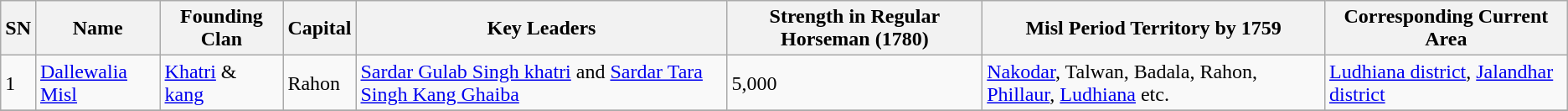<table class="wikitable">
<tr>
<th>SN</th>
<th>Name</th>
<th>Founding Clan</th>
<th>Capital</th>
<th>Key Leaders</th>
<th>Strength in Regular Horseman (1780)</th>
<th>Misl Period Territory by 1759</th>
<th>Corresponding Current Area</th>
</tr>
<tr>
<td>1</td>
<td><a href='#'>Dallewalia Misl</a></td>
<td><a href='#'>Khatri</a> &<br><a href='#'>kang</a></td>
<td>Rahon</td>
<td><a href='#'>Sardar Gulab Singh khatri</a> and <a href='#'>Sardar Tara Singh Kang Ghaiba</a></td>
<td>5,000</td>
<td><a href='#'>Nakodar</a>, Talwan, Badala, Rahon, <a href='#'>Phillaur</a>, <a href='#'>Ludhiana</a> etc.</td>
<td><a href='#'>Ludhiana district</a>, <a href='#'>Jalandhar district</a></td>
</tr>
<tr>
</tr>
</table>
